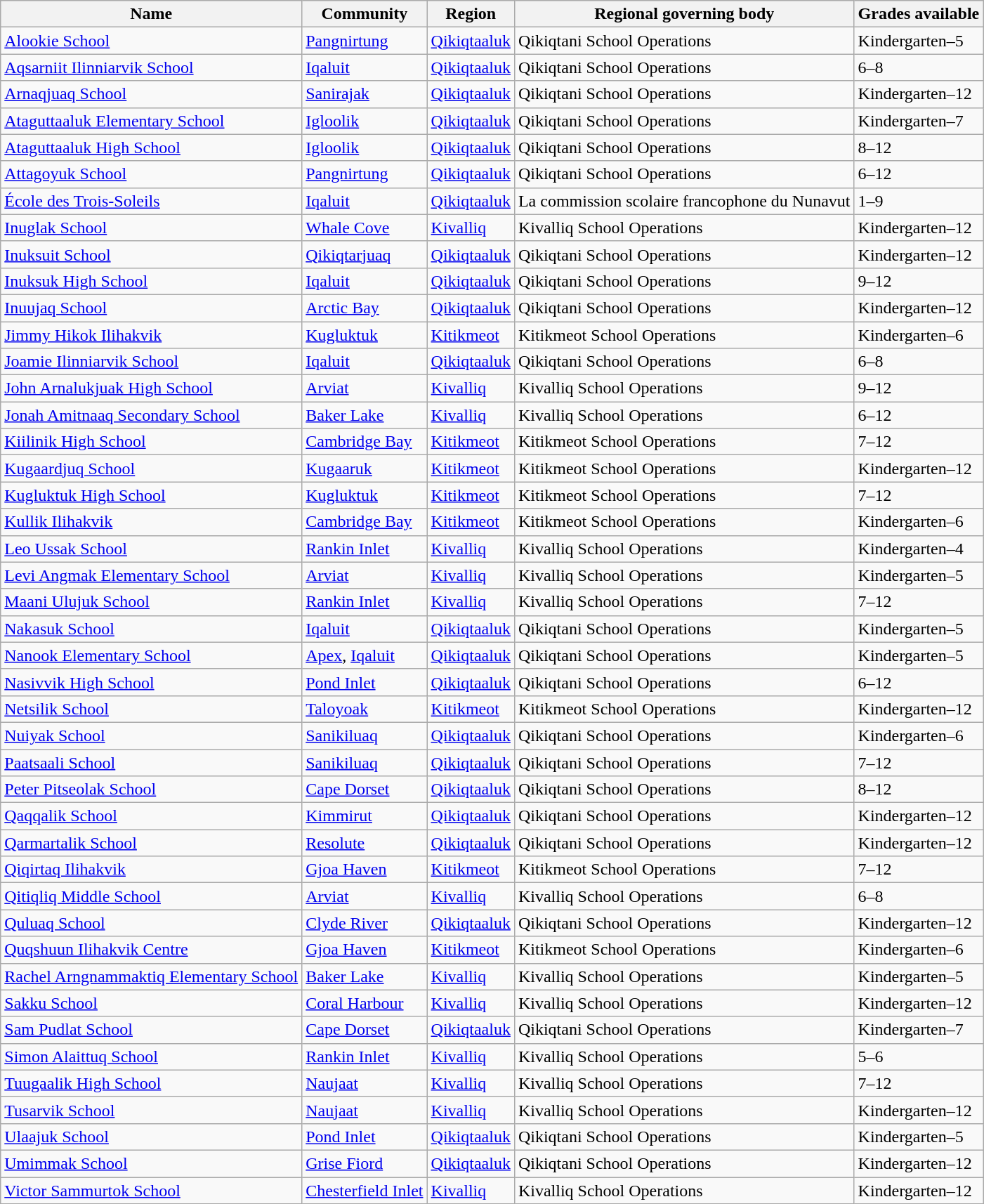<table class="wikitable sortable">
<tr>
<th scope="col">Name</th>
<th scope="col">Community</th>
<th scope="col">Region</th>
<th scope="col">Regional governing body</th>
<th scope="col" class="unsortable">Grades available</th>
</tr>
<tr>
<td><a href='#'>Alookie School</a></td>
<td><a href='#'>Pangnirtung</a></td>
<td><a href='#'>Qikiqtaaluk</a></td>
<td>Qikiqtani School Operations</td>
<td>Kindergarten–5</td>
</tr>
<tr>
<td><a href='#'>Aqsarniit Ilinniarvik School</a></td>
<td><a href='#'>Iqaluit</a></td>
<td><a href='#'>Qikiqtaaluk</a></td>
<td>Qikiqtani School Operations</td>
<td>6–8</td>
</tr>
<tr>
<td><a href='#'>Arnaqjuaq School</a></td>
<td><a href='#'>Sanirajak</a></td>
<td><a href='#'>Qikiqtaaluk</a></td>
<td>Qikiqtani School Operations</td>
<td>Kindergarten–12</td>
</tr>
<tr>
<td><a href='#'>Ataguttaaluk Elementary School</a></td>
<td><a href='#'>Igloolik</a></td>
<td><a href='#'>Qikiqtaaluk</a></td>
<td>Qikiqtani School Operations</td>
<td>Kindergarten–7</td>
</tr>
<tr>
<td><a href='#'>Ataguttaaluk High School</a></td>
<td><a href='#'>Igloolik</a></td>
<td><a href='#'>Qikiqtaaluk</a></td>
<td>Qikiqtani School Operations</td>
<td>8–12</td>
</tr>
<tr>
<td><a href='#'>Attagoyuk School</a></td>
<td><a href='#'>Pangnirtung</a></td>
<td><a href='#'>Qikiqtaaluk</a></td>
<td>Qikiqtani School Operations</td>
<td>6–12</td>
</tr>
<tr>
<td><a href='#'>École des Trois-Soleils</a></td>
<td><a href='#'>Iqaluit</a></td>
<td><a href='#'>Qikiqtaaluk</a></td>
<td>La commission scolaire francophone du Nunavut</td>
<td>1–9</td>
</tr>
<tr>
<td><a href='#'>Inuglak School</a></td>
<td><a href='#'>Whale Cove</a></td>
<td><a href='#'>Kivalliq</a></td>
<td>Kivalliq School Operations</td>
<td>Kindergarten–12</td>
</tr>
<tr>
<td><a href='#'>Inuksuit School</a></td>
<td><a href='#'>Qikiqtarjuaq</a></td>
<td><a href='#'>Qikiqtaaluk</a></td>
<td>Qikiqtani School Operations</td>
<td>Kindergarten–12</td>
</tr>
<tr>
<td><a href='#'>Inuksuk High School</a></td>
<td><a href='#'>Iqaluit</a></td>
<td><a href='#'>Qikiqtaaluk</a></td>
<td>Qikiqtani School Operations</td>
<td>9–12</td>
</tr>
<tr>
<td><a href='#'>Inuujaq School</a></td>
<td><a href='#'>Arctic Bay</a></td>
<td><a href='#'>Qikiqtaaluk</a></td>
<td>Qikiqtani School Operations</td>
<td>Kindergarten–12</td>
</tr>
<tr>
<td><a href='#'>Jimmy Hikok Ilihakvik</a></td>
<td><a href='#'>Kugluktuk</a></td>
<td><a href='#'>Kitikmeot</a></td>
<td>Kitikmeot School Operations</td>
<td>Kindergarten–6</td>
</tr>
<tr>
<td><a href='#'>Joamie Ilinniarvik School</a></td>
<td><a href='#'>Iqaluit</a></td>
<td><a href='#'>Qikiqtaaluk</a></td>
<td>Qikiqtani School Operations</td>
<td>6–8</td>
</tr>
<tr>
<td><a href='#'>John Arnalukjuak High School</a></td>
<td><a href='#'>Arviat</a></td>
<td><a href='#'>Kivalliq</a></td>
<td>Kivalliq School Operations</td>
<td>9–12</td>
</tr>
<tr>
<td><a href='#'>Jonah Amitnaaq Secondary School</a></td>
<td><a href='#'>Baker Lake</a></td>
<td><a href='#'>Kivalliq</a></td>
<td>Kivalliq School Operations</td>
<td>6–12</td>
</tr>
<tr>
<td><a href='#'>Kiilinik High School</a></td>
<td><a href='#'>Cambridge Bay</a></td>
<td><a href='#'>Kitikmeot</a></td>
<td>Kitikmeot School Operations</td>
<td>7–12</td>
</tr>
<tr>
<td><a href='#'>Kugaardjuq School</a></td>
<td><a href='#'>Kugaaruk</a></td>
<td><a href='#'>Kitikmeot</a></td>
<td>Kitikmeot School Operations</td>
<td>Kindergarten–12</td>
</tr>
<tr>
<td><a href='#'>Kugluktuk High School</a></td>
<td><a href='#'>Kugluktuk</a></td>
<td><a href='#'>Kitikmeot</a></td>
<td>Kitikmeot School Operations</td>
<td>7–12</td>
</tr>
<tr>
<td><a href='#'>Kullik Ilihakvik</a></td>
<td><a href='#'>Cambridge Bay</a></td>
<td><a href='#'>Kitikmeot</a></td>
<td>Kitikmeot School Operations</td>
<td>Kindergarten–6</td>
</tr>
<tr>
<td><a href='#'>Leo Ussak School</a></td>
<td><a href='#'>Rankin Inlet</a></td>
<td><a href='#'>Kivalliq</a></td>
<td>Kivalliq School Operations</td>
<td>Kindergarten–4</td>
</tr>
<tr>
<td><a href='#'>Levi Angmak Elementary School</a></td>
<td><a href='#'>Arviat</a></td>
<td><a href='#'>Kivalliq</a></td>
<td>Kivalliq School Operations</td>
<td>Kindergarten–5</td>
</tr>
<tr>
<td><a href='#'>Maani Ulujuk School</a></td>
<td><a href='#'>Rankin Inlet</a></td>
<td><a href='#'>Kivalliq</a></td>
<td>Kivalliq School Operations</td>
<td>7–12</td>
</tr>
<tr>
<td><a href='#'>Nakasuk School</a></td>
<td><a href='#'>Iqaluit</a></td>
<td><a href='#'>Qikiqtaaluk</a></td>
<td>Qikiqtani School Operations</td>
<td>Kindergarten–5</td>
</tr>
<tr>
<td><a href='#'>Nanook Elementary School</a></td>
<td><a href='#'>Apex</a>, <a href='#'>Iqaluit</a></td>
<td><a href='#'>Qikiqtaaluk</a></td>
<td>Qikiqtani School Operations</td>
<td>Kindergarten–5</td>
</tr>
<tr>
<td><a href='#'>Nasivvik High School</a></td>
<td><a href='#'>Pond Inlet</a></td>
<td><a href='#'>Qikiqtaaluk</a></td>
<td>Qikiqtani School Operations</td>
<td>6–12</td>
</tr>
<tr>
<td><a href='#'>Netsilik School</a></td>
<td><a href='#'>Taloyoak</a></td>
<td><a href='#'>Kitikmeot</a></td>
<td>Kitikmeot School Operations</td>
<td>Kindergarten–12</td>
</tr>
<tr>
<td><a href='#'>Nuiyak School</a></td>
<td><a href='#'>Sanikiluaq</a></td>
<td><a href='#'>Qikiqtaaluk</a></td>
<td>Qikiqtani School Operations</td>
<td>Kindergarten–6</td>
</tr>
<tr>
<td><a href='#'>Paatsaali School</a></td>
<td><a href='#'>Sanikiluaq</a></td>
<td><a href='#'>Qikiqtaaluk</a></td>
<td>Qikiqtani School Operations</td>
<td>7–12</td>
</tr>
<tr>
<td><a href='#'>Peter Pitseolak School</a></td>
<td><a href='#'>Cape Dorset</a></td>
<td><a href='#'>Qikiqtaaluk</a></td>
<td>Qikiqtani School Operations</td>
<td>8–12</td>
</tr>
<tr>
<td><a href='#'>Qaqqalik School</a></td>
<td><a href='#'>Kimmirut</a></td>
<td><a href='#'>Qikiqtaaluk</a></td>
<td>Qikiqtani School Operations</td>
<td>Kindergarten–12</td>
</tr>
<tr>
<td><a href='#'>Qarmartalik School</a></td>
<td><a href='#'>Resolute</a></td>
<td><a href='#'>Qikiqtaaluk</a></td>
<td>Qikiqtani School Operations</td>
<td>Kindergarten–12</td>
</tr>
<tr>
<td><a href='#'>Qiqirtaq Ilihakvik</a></td>
<td><a href='#'>Gjoa Haven</a></td>
<td><a href='#'>Kitikmeot</a></td>
<td>Kitikmeot School Operations</td>
<td>7–12</td>
</tr>
<tr>
<td><a href='#'>Qitiqliq Middle School</a></td>
<td><a href='#'>Arviat</a></td>
<td><a href='#'>Kivalliq</a></td>
<td>Kivalliq School Operations</td>
<td>6–8</td>
</tr>
<tr>
<td><a href='#'>Quluaq School</a></td>
<td><a href='#'>Clyde River</a></td>
<td><a href='#'>Qikiqtaaluk</a></td>
<td>Qikiqtani School Operations</td>
<td>Kindergarten–12</td>
</tr>
<tr>
<td><a href='#'>Quqshuun Ilihakvik Centre</a></td>
<td><a href='#'>Gjoa Haven</a></td>
<td><a href='#'>Kitikmeot</a></td>
<td>Kitikmeot School Operations</td>
<td>Kindergarten–6</td>
</tr>
<tr>
<td><a href='#'>Rachel Arngnammaktiq Elementary School</a></td>
<td><a href='#'>Baker Lake</a></td>
<td><a href='#'>Kivalliq</a></td>
<td>Kivalliq School Operations</td>
<td>Kindergarten–5</td>
</tr>
<tr>
<td><a href='#'>Sakku School</a></td>
<td><a href='#'>Coral Harbour</a></td>
<td><a href='#'>Kivalliq</a></td>
<td>Kivalliq School Operations</td>
<td>Kindergarten–12</td>
</tr>
<tr>
<td><a href='#'>Sam Pudlat School</a></td>
<td><a href='#'>Cape Dorset</a></td>
<td><a href='#'>Qikiqtaaluk</a></td>
<td>Qikiqtani School Operations</td>
<td>Kindergarten–7</td>
</tr>
<tr>
<td><a href='#'>Simon Alaittuq School</a></td>
<td><a href='#'>Rankin Inlet</a></td>
<td><a href='#'>Kivalliq</a></td>
<td>Kivalliq School Operations</td>
<td>5–6</td>
</tr>
<tr>
<td><a href='#'>Tuugaalik High School</a></td>
<td><a href='#'>Naujaat</a></td>
<td><a href='#'>Kivalliq</a></td>
<td>Kivalliq School Operations</td>
<td>7–12</td>
</tr>
<tr>
<td><a href='#'>Tusarvik School</a></td>
<td><a href='#'>Naujaat</a></td>
<td><a href='#'>Kivalliq</a></td>
<td>Kivalliq School Operations</td>
<td>Kindergarten–12</td>
</tr>
<tr>
<td><a href='#'>Ulaajuk School</a></td>
<td><a href='#'>Pond Inlet</a></td>
<td><a href='#'>Qikiqtaaluk</a></td>
<td>Qikiqtani School Operations</td>
<td>Kindergarten–5</td>
</tr>
<tr>
<td><a href='#'>Umimmak School</a></td>
<td><a href='#'>Grise Fiord</a></td>
<td><a href='#'>Qikiqtaaluk</a></td>
<td>Qikiqtani School Operations</td>
<td>Kindergarten–12</td>
</tr>
<tr>
<td><a href='#'>Victor Sammurtok School</a></td>
<td><a href='#'>Chesterfield Inlet</a></td>
<td><a href='#'>Kivalliq</a></td>
<td>Kivalliq School Operations</td>
<td>Kindergarten–12</td>
</tr>
</table>
